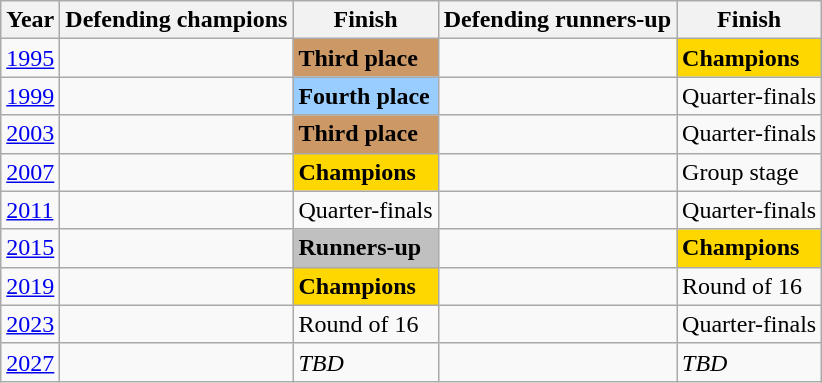<table class="wikitable">
<tr>
<th>Year</th>
<th>Defending champions</th>
<th>Finish</th>
<th>Defending runners-up</th>
<th>Finish</th>
</tr>
<tr>
<td><a href='#'>1995</a></td>
<td></td>
<td bgcolor=#cc9966><strong>Third place</strong></td>
<td></td>
<td bgcolor=Gold><strong>Champions</strong></td>
</tr>
<tr>
<td><a href='#'>1999</a></td>
<td></td>
<td bgcolor=#9acdff><strong>Fourth place</strong></td>
<td></td>
<td>Quarter-finals</td>
</tr>
<tr>
<td><a href='#'>2003</a></td>
<td></td>
<td bgcolor=#cc9966><strong>Third place</strong></td>
<td></td>
<td>Quarter-finals</td>
</tr>
<tr>
<td><a href='#'>2007</a></td>
<td></td>
<td bgcolor=Gold><strong>Champions</strong></td>
<td></td>
<td>Group stage</td>
</tr>
<tr>
<td><a href='#'>2011</a></td>
<td></td>
<td>Quarter-finals</td>
<td></td>
<td>Quarter-finals</td>
</tr>
<tr>
<td><a href='#'>2015</a></td>
<td></td>
<td bgcolor=Silver><strong>Runners-up</strong></td>
<td></td>
<td bgcolor=Gold><strong>Champions</strong></td>
</tr>
<tr>
<td><a href='#'>2019</a></td>
<td></td>
<td bgcolor=Gold><strong>Champions</strong></td>
<td></td>
<td>Round of 16</td>
</tr>
<tr>
<td><a href='#'>2023</a></td>
<td></td>
<td>Round of 16</td>
<td></td>
<td>Quarter-finals</td>
</tr>
<tr>
<td><a href='#'>2027</a></td>
<td></td>
<td><em>TBD</em></td>
<td></td>
<td><em>TBD</em></td>
</tr>
</table>
